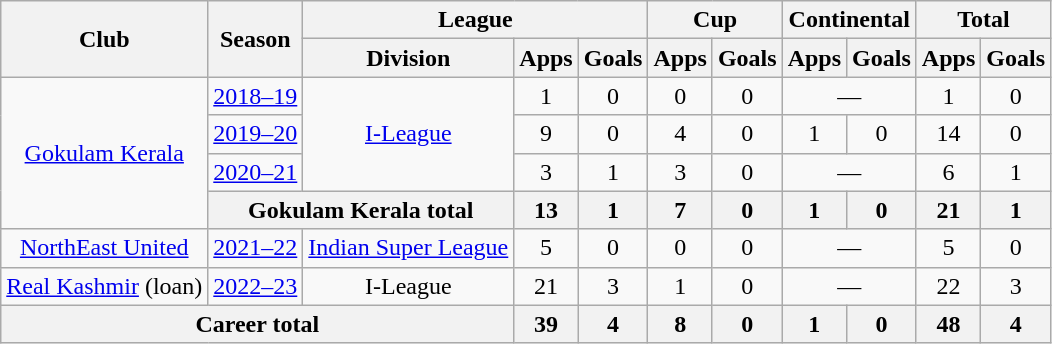<table class="wikitable" style="text-align: center;">
<tr>
<th rowspan="2">Club</th>
<th rowspan="2">Season</th>
<th colspan="3">League</th>
<th colspan="2">Cup</th>
<th colspan="2">Continental</th>
<th colspan="2">Total</th>
</tr>
<tr>
<th>Division</th>
<th>Apps</th>
<th>Goals</th>
<th>Apps</th>
<th>Goals</th>
<th>Apps</th>
<th>Goals</th>
<th>Apps</th>
<th>Goals</th>
</tr>
<tr>
<td rowspan="4"><a href='#'>Gokulam Kerala</a></td>
<td><a href='#'>2018–19</a></td>
<td rowspan="3"><a href='#'>I-League</a></td>
<td>1</td>
<td>0</td>
<td>0</td>
<td>0</td>
<td colspan="2">—</td>
<td>1</td>
<td>0</td>
</tr>
<tr>
<td><a href='#'>2019–20</a></td>
<td>9</td>
<td>0</td>
<td>4</td>
<td>0</td>
<td>1</td>
<td>0</td>
<td>14</td>
<td>0</td>
</tr>
<tr>
<td><a href='#'>2020–21</a></td>
<td>3</td>
<td>1</td>
<td>3</td>
<td>0</td>
<td colspan="2">—</td>
<td>6</td>
<td>1</td>
</tr>
<tr>
<th colspan="2">Gokulam Kerala total</th>
<th>13</th>
<th>1</th>
<th>7</th>
<th>0</th>
<th>1</th>
<th>0</th>
<th>21</th>
<th>1</th>
</tr>
<tr>
<td rowspan="1"><a href='#'>NorthEast United</a></td>
<td><a href='#'>2021–22</a></td>
<td rowspan="1"><a href='#'>Indian Super League</a></td>
<td>5</td>
<td>0</td>
<td>0</td>
<td>0</td>
<td colspan="2">—</td>
<td>5</td>
<td>0</td>
</tr>
<tr>
<td rowspan="1"><a href='#'>Real Kashmir</a> (loan)</td>
<td><a href='#'>2022–23</a></td>
<td rowspan="1">I-League</td>
<td>21</td>
<td>3</td>
<td>1</td>
<td>0</td>
<td colspan="2">—</td>
<td>22</td>
<td>3</td>
</tr>
<tr>
<th colspan="3">Career total</th>
<th>39</th>
<th>4</th>
<th>8</th>
<th>0</th>
<th>1</th>
<th>0</th>
<th>48</th>
<th>4</th>
</tr>
</table>
